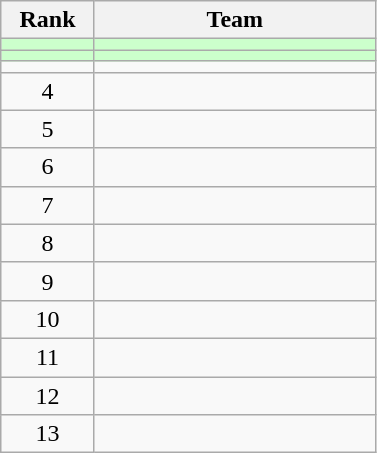<table class="wikitable" style="text-align: center;">
<tr>
<th width="55">Rank</th>
<th width="180">Team</th>
</tr>
<tr bgcolor="ccffcc">
<td></td>
<td align="left"></td>
</tr>
<tr bgcolor="ccffcc">
<td></td>
<td align="left"></td>
</tr>
<tr>
<td></td>
<td align="left"></td>
</tr>
<tr>
<td>4</td>
<td align="left"></td>
</tr>
<tr>
<td>5</td>
<td align="left"></td>
</tr>
<tr>
<td>6</td>
<td align="left"></td>
</tr>
<tr>
<td>7</td>
<td align="left"></td>
</tr>
<tr>
<td>8</td>
<td align="left"></td>
</tr>
<tr>
<td>9</td>
<td align="left"></td>
</tr>
<tr>
<td>10</td>
<td align="left"></td>
</tr>
<tr>
<td>11</td>
<td align="left"></td>
</tr>
<tr>
<td>12</td>
<td align="left"></td>
</tr>
<tr>
<td>13</td>
<td align="left"></td>
</tr>
</table>
